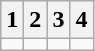<table class="wikitable">
<tr>
<th>1</th>
<th>2</th>
<th>3</th>
<th>4</th>
</tr>
<tr>
<td></td>
<td></td>
<td></td>
<td></td>
</tr>
</table>
